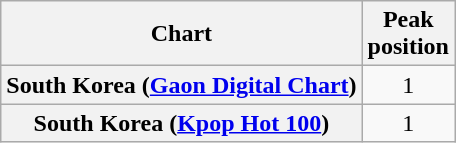<table class="wikitable sortable plainrowheaders">
<tr>
<th>Chart</th>
<th>Peak<br>position</th>
</tr>
<tr>
<th scope="row">South Korea (<a href='#'>Gaon Digital Chart</a>)</th>
<td align="center">1</td>
</tr>
<tr>
<th scope="row">South Korea (<a href='#'>Kpop Hot 100</a>)</th>
<td align="center">1</td>
</tr>
</table>
